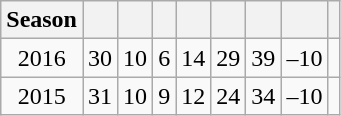<table class="wikitable" style="text-align:center;">
<tr>
<th>Season</th>
<th></th>
<th></th>
<th></th>
<th></th>
<th></th>
<th></th>
<th></th>
<th></th>
</tr>
<tr>
<td>2016</td>
<td>30</td>
<td>10</td>
<td>6</td>
<td>14</td>
<td>29</td>
<td>39</td>
<td>–10</td>
<td></td>
</tr>
<tr>
<td>2015</td>
<td>31</td>
<td>10</td>
<td>9</td>
<td>12</td>
<td>24</td>
<td>34</td>
<td>–10</td>
<td></td>
</tr>
</table>
